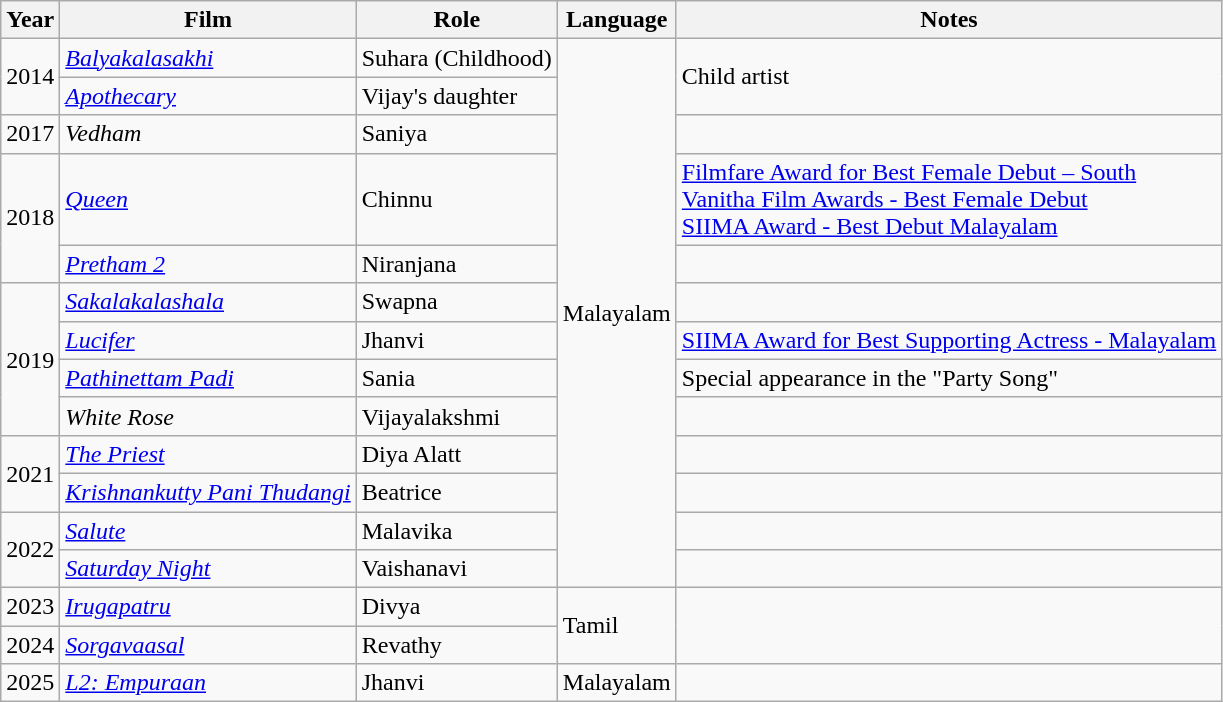<table class="wikitable sortable">
<tr>
<th>Year</th>
<th>Film</th>
<th>Role</th>
<th>Language</th>
<th class="unsortable">Notes</th>
</tr>
<tr>
<td rowspan =2>2014</td>
<td><em><a href='#'>Balyakalasakhi</a></em></td>
<td>Suhara (Childhood)</td>
<td rowspan="13">Malayalam</td>
<td rowspan="2">Child artist</td>
</tr>
<tr>
<td><em><a href='#'>Apothecary</a></em></td>
<td>Vijay's daughter</td>
</tr>
<tr>
<td rowspan=1>2017</td>
<td><em>Vedham</em></td>
<td>Saniya</td>
<td></td>
</tr>
<tr>
<td rowspan=2>2018</td>
<td><em><a href='#'>Queen</a></em></td>
<td>Chinnu</td>
<td><a href='#'>Filmfare Award for Best Female Debut – South</a><br><a href='#'>Vanitha Film Awards - Best Female Debut</a><br><a href='#'>SIIMA Award - Best Debut Malayalam</a></td>
</tr>
<tr>
<td><em><a href='#'>Pretham 2</a></em></td>
<td>Niranjana</td>
<td></td>
</tr>
<tr>
<td Rowspan=4>2019</td>
<td><em><a href='#'>Sakalakalashala</a></em></td>
<td>Swapna</td>
<td></td>
</tr>
<tr>
<td><em><a href='#'>Lucifer</a></em></td>
<td>Jhanvi</td>
<td><a href='#'>SIIMA Award for Best Supporting Actress - Malayalam</a></td>
</tr>
<tr>
<td><em><a href='#'>Pathinettam Padi</a></em></td>
<td>Sania</td>
<td>Special appearance in the "Party Song"</td>
</tr>
<tr>
<td><em>White Rose</em></td>
<td>Vijayalakshmi</td>
<td></td>
</tr>
<tr>
<td Rowspan=2>2021</td>
<td><em><a href='#'>The Priest</a></em></td>
<td>Diya Alatt</td>
<td></td>
</tr>
<tr>
<td><em><a href='#'>Krishnankutty Pani Thudangi</a></em></td>
<td>Beatrice</td>
<td></td>
</tr>
<tr>
<td Rowspan=2>2022</td>
<td><em><a href='#'>Salute</a></em></td>
<td>Malavika</td>
<td></td>
</tr>
<tr>
<td><em><a href='#'>Saturday Night</a></em></td>
<td>Vaishanavi</td>
<td></td>
</tr>
<tr>
<td>2023</td>
<td><em><a href='#'>Irugapatru</a></em></td>
<td>Divya</td>
<td rowspan="2">Tamil</td>
<td rowspan="2"></td>
</tr>
<tr>
<td>2024</td>
<td><em><a href='#'>Sorgavaasal</a></em></td>
<td>Revathy</td>
</tr>
<tr>
<td>2025</td>
<td><em><a href='#'>L2: Empuraan</a></em></td>
<td>Jhanvi</td>
<td>Malayalam</td>
<td></td>
</tr>
</table>
